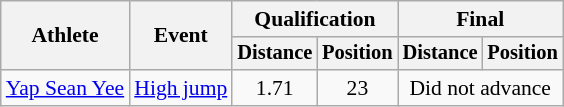<table class=wikitable style="font-size:90%">
<tr>
<th rowspan="2">Athlete</th>
<th rowspan="2">Event</th>
<th colspan="2">Qualification</th>
<th colspan="2">Final</th>
</tr>
<tr style="font-size:95%">
<th>Distance</th>
<th>Position</th>
<th>Distance</th>
<th>Position</th>
</tr>
<tr align=center>
<td align=left><a href='#'>Yap Sean Yee</a></td>
<td align=left><a href='#'>High jump</a></td>
<td>1.71</td>
<td>23</td>
<td colspan=2>Did not advance</td>
</tr>
</table>
